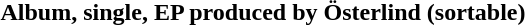<table id="toc" class="toc" summary="Class" align="center">
<tr>
<th><br>Album, single, EP produced by Österlind (sortable)</th>
</tr>
<tr>
</tr>
</table>
